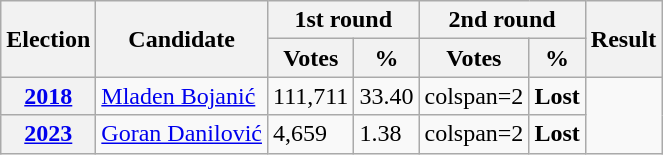<table class="wikitable">
<tr>
<th rowspan=2>Election</th>
<th rowspan=2>Candidate</th>
<th colspan=2>1st round</th>
<th colspan=2>2nd round</th>
<th rowspan=2>Result</th>
</tr>
<tr>
<th>Votes</th>
<th>%</th>
<th>Votes</th>
<th>%</th>
</tr>
<tr>
<th><a href='#'>2018</a></th>
<td><a href='#'>Mladen Bojanić</a></td>
<td>111,711</td>
<td>33.40</td>
<td>colspan=2 </td>
<td><strong>Lost</strong> </td>
</tr>
<tr>
<th><a href='#'>2023</a></th>
<td><a href='#'>Goran Danilović</a></td>
<td>4,659</td>
<td>1.38</td>
<td>colspan=2 </td>
<td><strong>Lost</strong> </td>
</tr>
</table>
